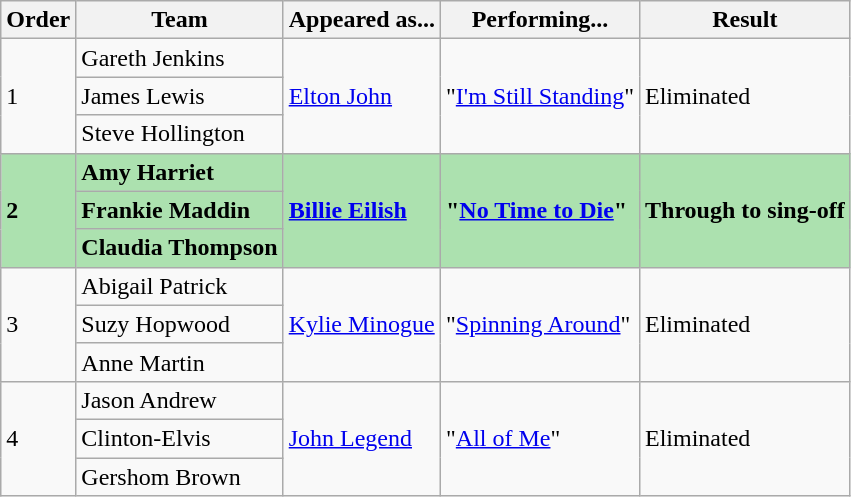<table class="wikitable">
<tr>
<th>Order</th>
<th>Team</th>
<th>Appeared as...</th>
<th>Performing...</th>
<th>Result</th>
</tr>
<tr>
<td rowspan="3">1</td>
<td>Gareth Jenkins</td>
<td rowspan="3"><a href='#'>Elton John</a></td>
<td rowspan="3">"<a href='#'>I'm Still Standing</a>"</td>
<td rowspan="3">Eliminated</td>
</tr>
<tr>
<td>James Lewis</td>
</tr>
<tr>
<td>Steve Hollington</td>
</tr>
<tr style="background:#ACE1AF;">
<td rowspan="3"><strong>2</strong></td>
<td><strong>Amy Harriet</strong></td>
<td rowspan="3"><strong><a href='#'>Billie Eilish</a></strong></td>
<td rowspan="3"><strong>"<a href='#'>No Time to Die</a>"</strong></td>
<td rowspan="3"><strong>Through to sing-off</strong></td>
</tr>
<tr>
<td style="background:#ACE1AF;"><strong>Frankie Maddin</strong></td>
</tr>
<tr>
<td style="background:#ACE1AF;"><strong>Claudia Thompson</strong></td>
</tr>
<tr>
<td rowspan="3">3</td>
<td>Abigail Patrick</td>
<td rowspan="3"><a href='#'>Kylie Minogue</a></td>
<td rowspan="3">"<a href='#'>Spinning Around</a>"</td>
<td rowspan="3">Eliminated</td>
</tr>
<tr>
<td>Suzy Hopwood</td>
</tr>
<tr>
<td>Anne Martin</td>
</tr>
<tr>
<td rowspan="3">4</td>
<td>Jason Andrew</td>
<td rowspan="3"><a href='#'>John Legend</a></td>
<td rowspan="3">"<a href='#'>All of Me</a>"</td>
<td rowspan="3">Eliminated</td>
</tr>
<tr>
<td>Clinton-Elvis</td>
</tr>
<tr>
<td>Gershom Brown</td>
</tr>
</table>
